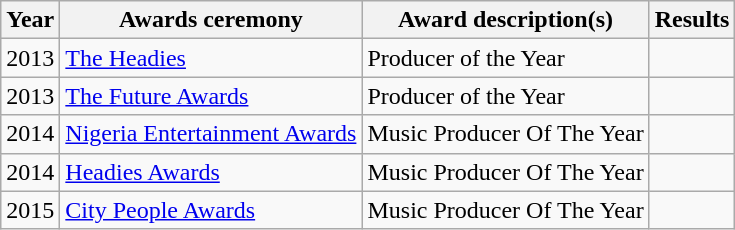<table class="wikitable">
<tr>
<th>Year</th>
<th>Awards ceremony</th>
<th>Award description(s)</th>
<th>Results</th>
</tr>
<tr>
<td>2013</td>
<td><a href='#'>The Headies</a></td>
<td>Producer of the Year</td>
<td></td>
</tr>
<tr>
<td>2013</td>
<td><a href='#'>The Future Awards</a></td>
<td>Producer of the Year</td>
<td></td>
</tr>
<tr>
<td>2014</td>
<td><a href='#'>Nigeria Entertainment Awards</a></td>
<td>Music Producer Of The Year</td>
<td></td>
</tr>
<tr>
<td>2014</td>
<td><a href='#'>Headies Awards</a></td>
<td>Music Producer Of The Year</td>
<td></td>
</tr>
<tr>
<td>2015</td>
<td><a href='#'>City People Awards</a></td>
<td>Music Producer Of The Year</td>
<td></td>
</tr>
</table>
